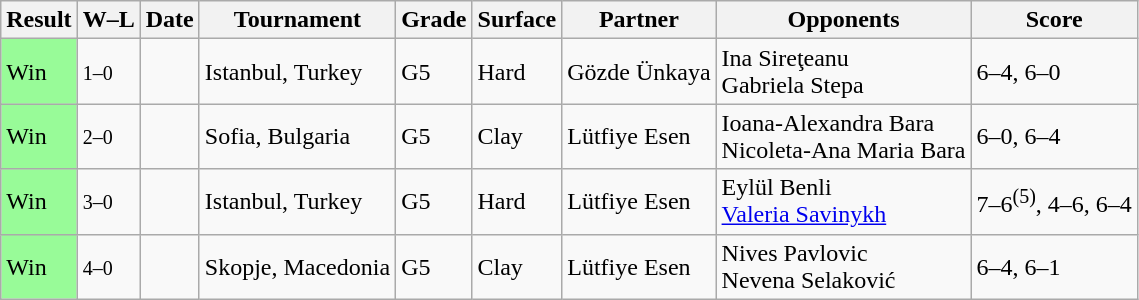<table class="sortable wikitable">
<tr>
<th>Result</th>
<th class="unsortable">W–L</th>
<th>Date</th>
<th>Tournament</th>
<th>Grade</th>
<th>Surface</th>
<th>Partner</th>
<th>Opponents</th>
<th class="unsortable">Score</th>
</tr>
<tr>
<td style="background:#98fb98;">Win</td>
<td><small>1–0</small></td>
<td></td>
<td>Istanbul, Turkey</td>
<td>G5</td>
<td>Hard</td>
<td> Gözde Ünkaya</td>
<td> Ina Sireţeanu <br>  Gabriela Stepa</td>
<td>6–4, 6–0</td>
</tr>
<tr>
<td style="background:#98fb98;">Win</td>
<td><small>2–0</small></td>
<td></td>
<td>Sofia, Bulgaria</td>
<td>G5</td>
<td>Clay</td>
<td> Lütfiye Esen</td>
<td> Ioana-Alexandra Bara <br>  Nicoleta-Ana Maria Bara</td>
<td>6–0, 6–4</td>
</tr>
<tr>
<td style="background:#98fb98;">Win</td>
<td><small>3–0</small></td>
<td></td>
<td>Istanbul, Turkey</td>
<td>G5</td>
<td>Hard</td>
<td> Lütfiye Esen</td>
<td> Eylül Benli <br>  <a href='#'>Valeria Savinykh</a></td>
<td>7–6<sup>(5)</sup>, 4–6, 6–4</td>
</tr>
<tr>
<td style="background:#98fb98;">Win</td>
<td><small>4–0</small></td>
<td></td>
<td>Skopje, Macedonia</td>
<td>G5</td>
<td>Clay</td>
<td> Lütfiye Esen</td>
<td> Nives Pavlovic <br>  Nevena Selaković</td>
<td>6–4, 6–1</td>
</tr>
</table>
